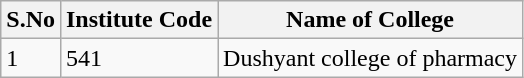<table class="wikitable sortable">
<tr>
<th>S.No</th>
<th>Institute Code</th>
<th>Name of College</th>
</tr>
<tr>
<td>1</td>
<td>541</td>
<td>Dushyant college of pharmacy</td>
</tr>
</table>
